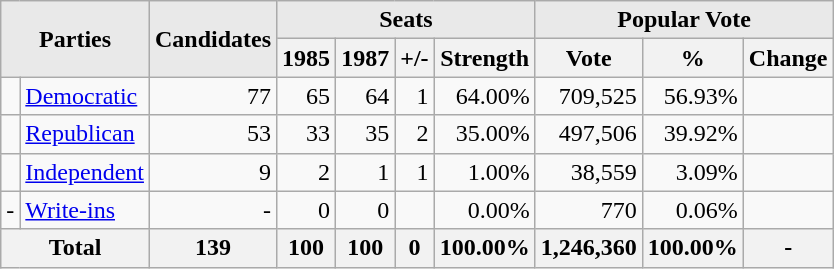<table class=wikitable>
<tr>
<th style="background-color:#E9E9E9" align=center rowspan= 2 colspan=2>Parties</th>
<th style="background-color:#E9E9E9" align=center rowspan= 2>Candidates</th>
<th style="background-color:#E9E9E9" align=center colspan=4>Seats</th>
<th style="background-color:#E9E9E9" align=center colspan=3>Popular Vote</th>
</tr>
<tr>
<th align=center>1985</th>
<th align=center>1987</th>
<th align=center>+/-</th>
<th align=center>Strength</th>
<th align=center>Vote</th>
<th align=center>%</th>
<th align=center>Change</th>
</tr>
<tr>
<td></td>
<td align=left><a href='#'>Democratic</a></td>
<td align=right >77</td>
<td align=right >65</td>
<td align=right >64</td>
<td align=right> 1</td>
<td align=right >64.00%</td>
<td align=right >709,525</td>
<td align=right >56.93%</td>
<td align=right></td>
</tr>
<tr>
<td></td>
<td align=left><a href='#'>Republican</a></td>
<td align=right>53</td>
<td align=right>33</td>
<td align=right>35</td>
<td align=right> 2</td>
<td align=right>35.00%</td>
<td align=right>497,506</td>
<td align=right>39.92%</td>
<td align=right></td>
</tr>
<tr>
<td></td>
<td><a href='#'>Independent</a></td>
<td align=right>9</td>
<td align=right>2</td>
<td align=right>1</td>
<td align=right> 1</td>
<td align=right>1.00%</td>
<td align=right>38,559</td>
<td align=right>3.09%</td>
<td align=right></td>
</tr>
<tr>
<td>-</td>
<td><a href='#'>Write-ins</a></td>
<td align=right>-</td>
<td align=right>0</td>
<td align=right>0</td>
<td align=right></td>
<td align=right>0.00%</td>
<td align=right>770</td>
<td align=right>0.06%</td>
<td align=right></td>
</tr>
<tr>
<th align=center colspan="2">Total</th>
<th align=center>139</th>
<th align=center>100</th>
<th align=center>100</th>
<th align=center>0</th>
<th align=center>100.00%</th>
<th align=center>1,246,360</th>
<th align=center>100.00%</th>
<th align=center>-</th>
</tr>
</table>
